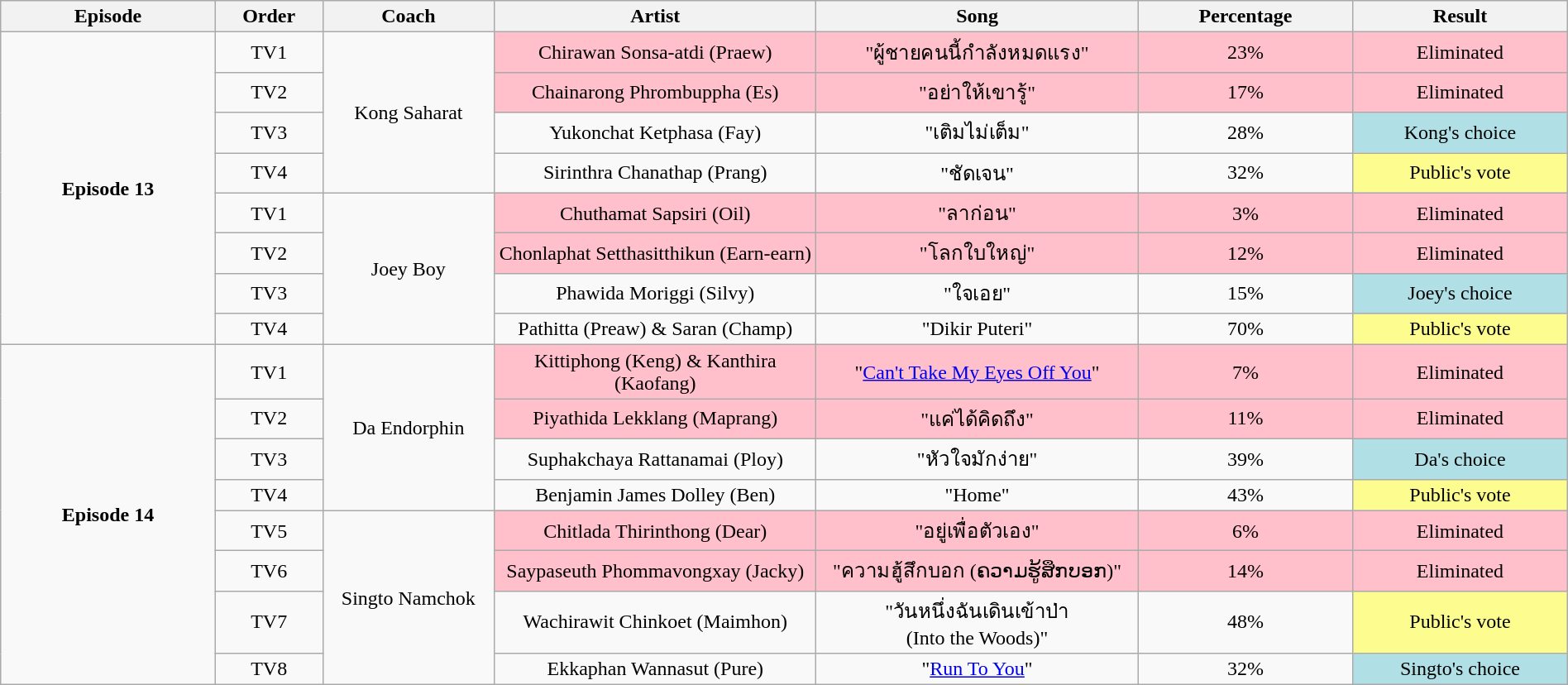<table class="wikitable" style="text-align: center; width:100%;">
<tr>
<th scope="col" style="width:10%;">Episode</th>
<th scope="col" style="width:05%;">Order</th>
<th scope="col" style="width:08%;">Coach</th>
<th scope="col" style="width:15%;">Artist</th>
<th scope="col" style="width:15%;">Song</th>
<th scope="col" style="width:10%;">Percentage</th>
<th scope="col" style="width:10%;">Result</th>
</tr>
<tr>
<td ! rowspan="8"><strong>Episode 13</strong> <br><small></small></td>
<td>TV1</td>
<td rowspan="4">Kong Saharat</td>
<td style="background:pink;">Chirawan Sonsa-atdi (Praew)</td>
<td style="background:pink;">"ผู้ชายคนนี้กำลังหมดแรง"</td>
<td style="background:pink;">23%</td>
<td style="background:pink;">Eliminated</td>
</tr>
<tr>
<td>TV2</td>
<td style="background:pink;">Chainarong Phrombuppha (Es)</td>
<td style="background:pink;">"อย่าให้เขารู้"</td>
<td style="background:pink;">17%</td>
<td style="background:pink;">Eliminated</td>
</tr>
<tr>
<td>TV3</td>
<td>Yukonchat Ketphasa (Fay)</td>
<td>"เติมไม่เต็ม"</td>
<td>28%</td>
<td style="background:#b0e0e6;">Kong's choice</td>
</tr>
<tr>
<td>TV4</td>
<td>Sirinthra Chanathap (Prang)</td>
<td>"ชัดเจน"</td>
<td>32%</td>
<td style="background:#fdfc8f;">Public's vote</td>
</tr>
<tr>
<td>TV1</td>
<td rowspan="4">Joey Boy</td>
<td style="background:pink;">Chuthamat Sapsiri (Oil)</td>
<td style="background:pink;">"ลาก่อน"</td>
<td style="background:pink;">3%</td>
<td style="background:pink;">Eliminated</td>
</tr>
<tr>
<td>TV2</td>
<td style="background:pink;">Chonlaphat Setthasitthikun (Earn-earn)</td>
<td style="background:pink;">"โลกใบใหญ่"</td>
<td style="background:pink;">12%</td>
<td style="background:pink;">Eliminated</td>
</tr>
<tr>
<td>TV3</td>
<td>Phawida Moriggi (Silvy)</td>
<td>"ใจเอย"</td>
<td>15%</td>
<td style="background:#b0e0e6;">Joey's choice</td>
</tr>
<tr>
<td>TV4</td>
<td>Pathitta (Preaw) & Saran (Champ)</td>
<td>"Dikir Puteri"</td>
<td>70%</td>
<td style="background:#fdfc8f;">Public's vote</td>
</tr>
<tr>
<td ! rowspan="8"><strong>Episode 14</strong> <br><small></small></td>
<td>TV1</td>
<td rowspan="4">Da Endorphin</td>
<td style="background:pink;">Kittiphong (Keng) & Kanthira (Kaofang)</td>
<td style="background:pink;">"<a href='#'>Can't Take My Eyes Off You</a>"</td>
<td style="background:pink;">7%</td>
<td style="background:pink;">Eliminated</td>
</tr>
<tr>
<td>TV2</td>
<td style="background:pink;">Piyathida Lekklang (Maprang)</td>
<td style="background:pink;">"แค่ได้คิดถึง"</td>
<td style="background:pink;">11%</td>
<td style="background:pink;">Eliminated</td>
</tr>
<tr>
<td>TV3</td>
<td>Suphakchaya Rattanamai (Ploy)</td>
<td>"หัวใจมักง่าย"</td>
<td>39%</td>
<td style="background:#b0e0e6;">Da's choice</td>
</tr>
<tr>
<td>TV4</td>
<td>Benjamin James Dolley (Ben)</td>
<td>"Home"</td>
<td>43%</td>
<td style="background:#fdfc8f;">Public's vote</td>
</tr>
<tr>
<td>TV5</td>
<td rowspan="4">Singto Namchok</td>
<td style="background:pink;">Chitlada Thirinthong (Dear)</td>
<td style="background:pink;">"อยู่เพื่อตัวเอง"</td>
<td style="background:pink;">6%</td>
<td style="background:pink;">Eliminated</td>
</tr>
<tr>
<td>TV6</td>
<td style="background:pink;">Saypaseuth Phommavongxay (Jacky)</td>
<td style="background:pink;">"ความฮู้สึกบอก (ຄວາມຮູ້ສຶກບອກ)"</td>
<td style="background:pink;">14%</td>
<td style="background:pink;">Eliminated</td>
</tr>
<tr>
<td>TV7</td>
<td>Wachirawit Chinkoet (Maimhon)</td>
<td>"วันหนึ่งฉันเดินเข้าป่า <br>(Into the Woods)"</td>
<td>48%</td>
<td style="background:#fdfc8f;">Public's vote</td>
</tr>
<tr>
<td>TV8</td>
<td>Ekkaphan Wannasut (Pure)</td>
<td>"<a href='#'>Run To You</a>"</td>
<td>32%</td>
<td style="background:#b0e0e6;">Singto's choice</td>
</tr>
</table>
